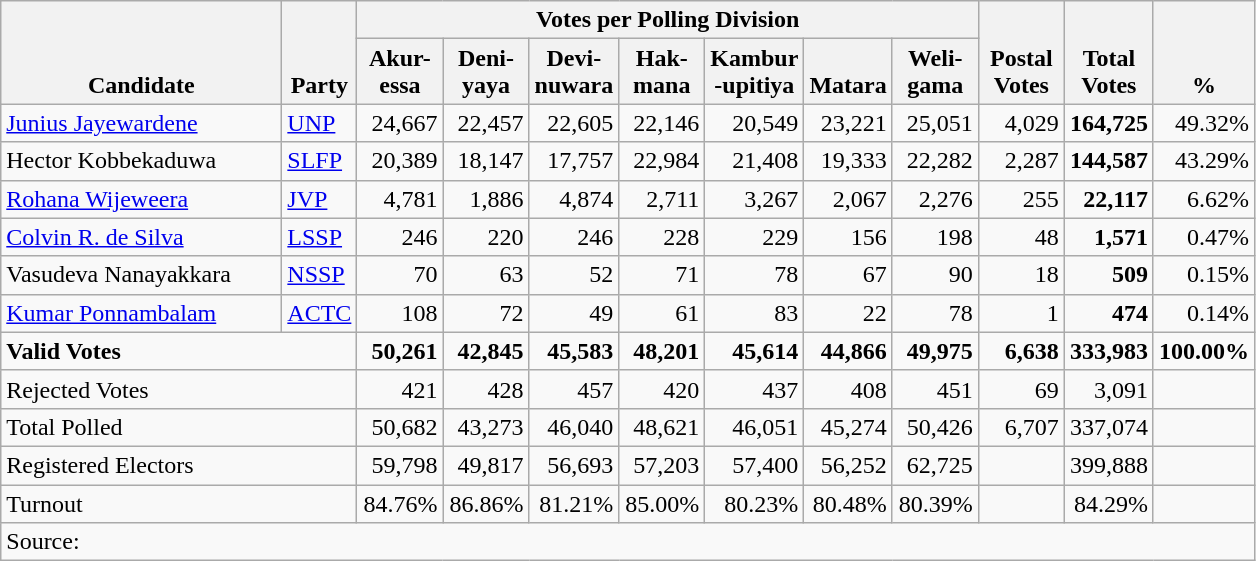<table class="wikitable" border="1" style="text-align:right;">
<tr>
<th align=left valign=bottom rowspan=2 width="180">Candidate</th>
<th align=left valign=bottom rowspan=2 width="40">Party</th>
<th colspan=7>Votes per Polling Division</th>
<th align=center valign=bottom rowspan=2 width="50">Postal<br>Votes</th>
<th align=center valign=bottom rowspan=2 width="50">Total Votes</th>
<th align=center valign=bottom rowspan=2 width="50">%</th>
</tr>
<tr>
<th align=center valign=bottom width="50">Akur-<br>essa</th>
<th align=center valign=bottom width="50">Deni-<br>yaya</th>
<th align=center valign=bottom width="50">Devi-<br>nuwara</th>
<th align=center valign=bottom width="50">Hak-<br>mana</th>
<th align=center valign=bottom width="50">Kambur<br>-upitiya</th>
<th align=center valign=bottom width="50">Matara</th>
<th align=center valign=bottom width="50">Weli-<br>gama</th>
</tr>
<tr>
<td align=left><a href='#'>Junius Jayewardene</a></td>
<td align=left><a href='#'>UNP</a></td>
<td>24,667</td>
<td>22,457</td>
<td>22,605</td>
<td>22,146</td>
<td>20,549</td>
<td>23,221</td>
<td>25,051</td>
<td>4,029</td>
<td><strong>164,725</strong></td>
<td>49.32%</td>
</tr>
<tr>
<td align=left>Hector Kobbekaduwa</td>
<td align=left><a href='#'>SLFP</a></td>
<td>20,389</td>
<td>18,147</td>
<td>17,757</td>
<td>22,984</td>
<td>21,408</td>
<td>19,333</td>
<td>22,282</td>
<td>2,287</td>
<td><strong>144,587</strong></td>
<td>43.29%</td>
</tr>
<tr>
<td align=left><a href='#'>Rohana Wijeweera</a></td>
<td align=left><a href='#'>JVP</a></td>
<td>4,781</td>
<td>1,886</td>
<td>4,874</td>
<td>2,711</td>
<td>3,267</td>
<td>2,067</td>
<td>2,276</td>
<td>255</td>
<td><strong>22,117</strong></td>
<td>6.62%</td>
</tr>
<tr>
<td align=left><a href='#'>Colvin R. de Silva</a></td>
<td align=left><a href='#'>LSSP</a></td>
<td>246</td>
<td>220</td>
<td>246</td>
<td>228</td>
<td>229</td>
<td>156</td>
<td>198</td>
<td>48</td>
<td><strong>1,571</strong></td>
<td>0.47%</td>
</tr>
<tr>
<td align=left>Vasudeva Nanayakkara</td>
<td align=left><a href='#'>NSSP</a></td>
<td>70</td>
<td>63</td>
<td>52</td>
<td>71</td>
<td>78</td>
<td>67</td>
<td>90</td>
<td>18</td>
<td><strong>509</strong></td>
<td>0.15%</td>
</tr>
<tr>
<td align=left><a href='#'>Kumar Ponnambalam</a></td>
<td align=left><a href='#'>ACTC</a></td>
<td>108</td>
<td>72</td>
<td>49</td>
<td>61</td>
<td>83</td>
<td>22</td>
<td>78</td>
<td>1</td>
<td><strong>474</strong></td>
<td>0.14%</td>
</tr>
<tr>
<td align=left colspan=2><strong>Valid Votes</strong></td>
<td><strong>50,261</strong></td>
<td><strong>42,845</strong></td>
<td><strong>45,583</strong></td>
<td><strong>48,201</strong></td>
<td><strong>45,614</strong></td>
<td><strong>44,866</strong></td>
<td><strong>49,975</strong></td>
<td><strong>6,638</strong></td>
<td><strong>333,983</strong></td>
<td><strong>100.00%</strong></td>
</tr>
<tr>
<td align=left colspan=2>Rejected Votes</td>
<td>421</td>
<td>428</td>
<td>457</td>
<td>420</td>
<td>437</td>
<td>408</td>
<td>451</td>
<td>69</td>
<td>3,091</td>
<td></td>
</tr>
<tr>
<td align=left colspan=2>Total Polled</td>
<td>50,682</td>
<td>43,273</td>
<td>46,040</td>
<td>48,621</td>
<td>46,051</td>
<td>45,274</td>
<td>50,426</td>
<td>6,707</td>
<td>337,074</td>
<td></td>
</tr>
<tr>
<td align=left colspan=2>Registered Electors</td>
<td>59,798</td>
<td>49,817</td>
<td>56,693</td>
<td>57,203</td>
<td>57,400</td>
<td>56,252</td>
<td>62,725</td>
<td></td>
<td>399,888</td>
<td></td>
</tr>
<tr>
<td align=left colspan=2>Turnout</td>
<td>84.76%</td>
<td>86.86%</td>
<td>81.21%</td>
<td>85.00%</td>
<td>80.23%</td>
<td>80.48%</td>
<td>80.39%</td>
<td></td>
<td>84.29%</td>
<td></td>
</tr>
<tr>
<td align=left colspan=12>Source:</td>
</tr>
</table>
